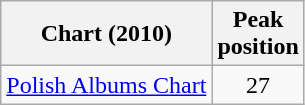<table class="wikitable sortable">
<tr>
<th>Chart (2010)</th>
<th>Peak<br>position</th>
</tr>
<tr>
<td><a href='#'>Polish Albums Chart</a></td>
<td style="text-align:center;">27</td>
</tr>
</table>
